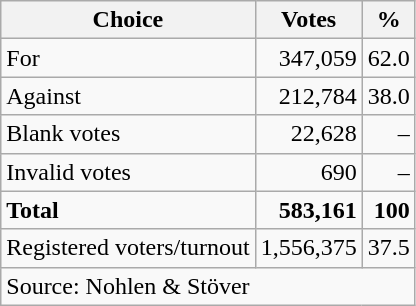<table class=wikitable style=text-align:right>
<tr>
<th>Choice</th>
<th>Votes</th>
<th>%</th>
</tr>
<tr>
<td align=left>For</td>
<td>347,059</td>
<td>62.0</td>
</tr>
<tr>
<td align=left>Against</td>
<td>212,784</td>
<td>38.0</td>
</tr>
<tr>
<td align=left>Blank votes</td>
<td>22,628</td>
<td>–</td>
</tr>
<tr>
<td align=left>Invalid votes</td>
<td>690</td>
<td>–</td>
</tr>
<tr>
<td align=left><strong>Total</strong></td>
<td><strong>583,161</strong></td>
<td><strong>100</strong></td>
</tr>
<tr>
<td align=left>Registered voters/turnout</td>
<td>1,556,375</td>
<td>37.5</td>
</tr>
<tr>
<td align=left colspan=3>Source: Nohlen & Stöver</td>
</tr>
</table>
